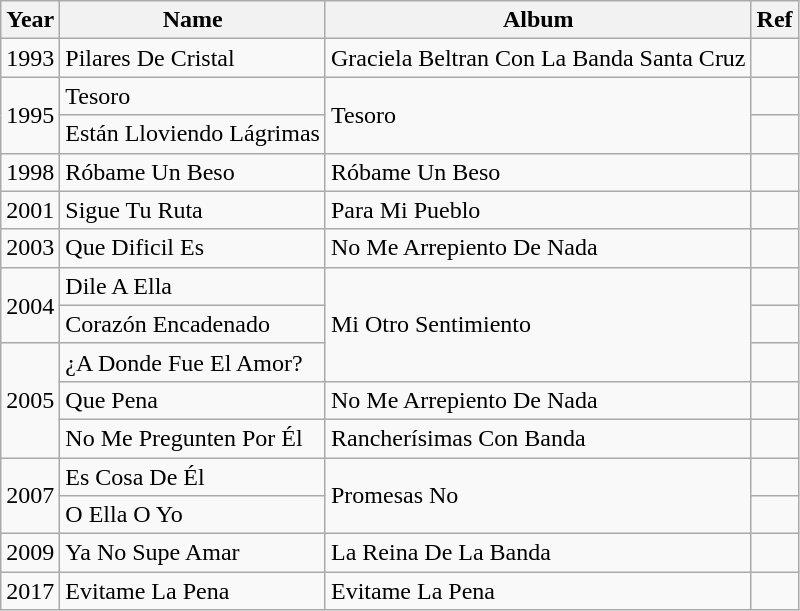<table class="wikitable">
<tr>
<th>Year</th>
<th>Name</th>
<th>Album</th>
<th>Ref</th>
</tr>
<tr>
<td>1993</td>
<td>Pilares De Cristal</td>
<td>Graciela Beltran Con La Banda Santa Cruz</td>
<td></td>
</tr>
<tr>
<td rowspan="2">1995</td>
<td>Tesoro</td>
<td rowspan="2">Tesoro</td>
<td></td>
</tr>
<tr>
<td>Están Lloviendo Lágrimas</td>
<td></td>
</tr>
<tr>
<td>1998</td>
<td>Róbame Un Beso</td>
<td>Róbame Un Beso</td>
<td></td>
</tr>
<tr>
<td>2001</td>
<td>Sigue Tu Ruta</td>
<td>Para Mi Pueblo</td>
<td></td>
</tr>
<tr>
<td>2003</td>
<td>Que Dificil Es</td>
<td>No Me Arrepiento De Nada</td>
<td></td>
</tr>
<tr>
<td rowspan="2">2004</td>
<td>Dile A Ella</td>
<td rowspan="3">Mi Otro Sentimiento</td>
<td></td>
</tr>
<tr>
<td>Corazón Encadenado</td>
<td></td>
</tr>
<tr>
<td rowspan="3">2005</td>
<td>¿A Donde Fue El Amor?</td>
<td></td>
</tr>
<tr>
<td>Que Pena</td>
<td>No Me Arrepiento De Nada</td>
<td></td>
</tr>
<tr>
<td>No Me Pregunten Por Él</td>
<td>Rancherísimas Con Banda</td>
<td></td>
</tr>
<tr>
<td rowspan="2">2007</td>
<td>Es Cosa De Él</td>
<td rowspan="2">Promesas No</td>
<td></td>
</tr>
<tr>
<td>O Ella O Yo</td>
<td></td>
</tr>
<tr>
<td>2009</td>
<td>Ya No Supe Amar</td>
<td>La Reina De La Banda</td>
<td></td>
</tr>
<tr>
<td>2017</td>
<td>Evitame La Pena</td>
<td>Evitame La Pena</td>
<td></td>
</tr>
</table>
